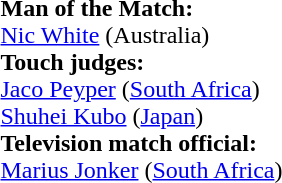<table style="width:50%">
<tr>
<td><br><strong>Man of the Match:</strong>
<br><a href='#'>Nic White</a> (Australia)<br><strong>Touch judges:</strong>
<br><a href='#'>Jaco Peyper</a> (<a href='#'>South Africa</a>)
<br><a href='#'>Shuhei Kubo</a> (<a href='#'>Japan</a>)
<br><strong>Television match official:</strong>
<br><a href='#'>Marius Jonker</a> (<a href='#'>South Africa</a>)</td>
</tr>
</table>
